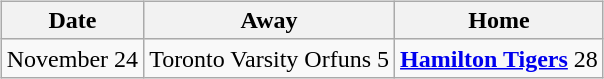<table cellspacing="10">
<tr>
<td valign="top"><br><table class="wikitable">
<tr>
<th>Date</th>
<th>Away</th>
<th>Home</th>
</tr>
<tr>
<td>November 24</td>
<td>Toronto Varsity Orfuns  5</td>
<td><strong><a href='#'>Hamilton Tigers</a></strong> 28</td>
</tr>
</table>
</td>
</tr>
</table>
